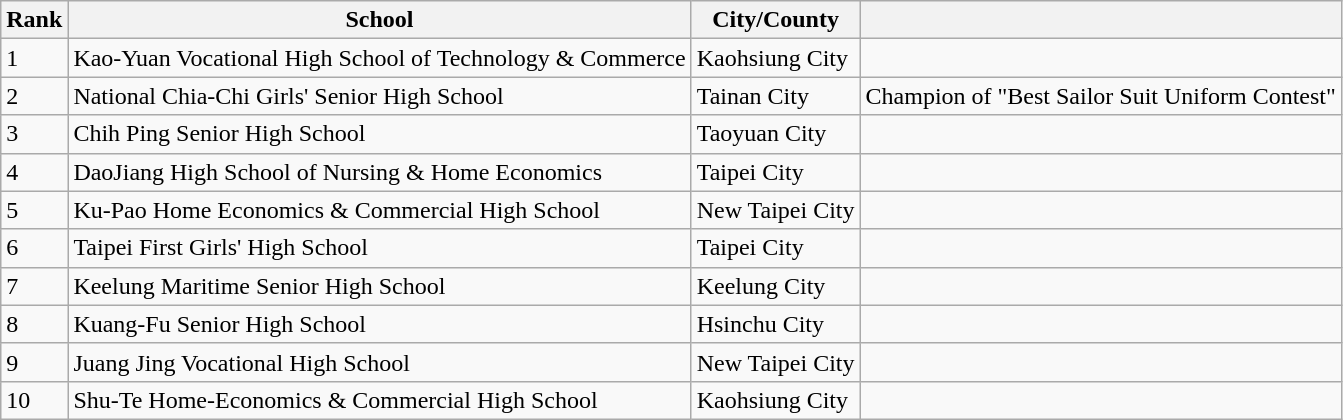<table class="wikitable">
<tr>
<th>Rank</th>
<th>School</th>
<th>City/County</th>
<th></th>
</tr>
<tr>
<td>1</td>
<td>Kao-Yuan Vocational High School of Technology & Commerce</td>
<td>Kaohsiung City</td>
<td></td>
</tr>
<tr>
<td>2</td>
<td>National Chia-Chi Girls' Senior High School</td>
<td>Tainan City</td>
<td>Champion of "Best Sailor Suit Uniform Contest"</td>
</tr>
<tr>
<td>3</td>
<td>Chih Ping Senior High School</td>
<td>Taoyuan City</td>
<td></td>
</tr>
<tr>
<td>4</td>
<td>DaoJiang High School of Nursing & Home Economics</td>
<td>Taipei City</td>
<td></td>
</tr>
<tr>
<td>5</td>
<td>Ku-Pao Home Economics & Commercial High School</td>
<td>New Taipei City</td>
<td></td>
</tr>
<tr>
<td>6</td>
<td>Taipei First Girls' High School</td>
<td>Taipei City</td>
<td></td>
</tr>
<tr>
<td>7</td>
<td>Keelung Maritime Senior High School</td>
<td>Keelung City</td>
<td></td>
</tr>
<tr>
<td>8</td>
<td>Kuang-Fu Senior High School</td>
<td>Hsinchu City</td>
<td></td>
</tr>
<tr>
<td>9</td>
<td>Juang Jing Vocational High School</td>
<td>New Taipei City</td>
<td></td>
</tr>
<tr>
<td>10</td>
<td>Shu-Te Home-Economics & Commercial High School</td>
<td>Kaohsiung City</td>
<td></td>
</tr>
</table>
